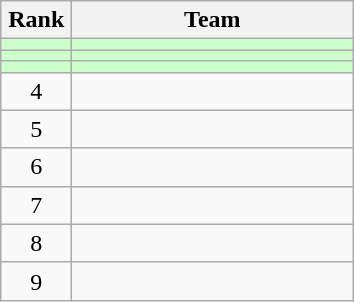<table class="wikitable" style="text-align: center;">
<tr>
<th width=40>Rank</th>
<th width=180>Team</th>
</tr>
<tr bgcolor=#CCFFCC>
<td></td>
<td style="text-align:left;"></td>
</tr>
<tr bgcolor=#CCFFCC>
<td></td>
<td style="text-align:left;"></td>
</tr>
<tr bgcolor=#CCFFCC>
<td></td>
<td style="text-align:left;"></td>
</tr>
<tr align=center>
<td>4</td>
<td style="text-align:left;"></td>
</tr>
<tr align=center>
<td>5</td>
<td style="text-align:left;"></td>
</tr>
<tr align=center>
<td>6</td>
<td style="text-align:left;"></td>
</tr>
<tr align=center>
<td>7</td>
<td style="text-align:left;"></td>
</tr>
<tr align=center>
<td>8</td>
<td style="text-align:left;"></td>
</tr>
<tr align=center>
<td>9</td>
<td style="text-align:left;"></td>
</tr>
</table>
